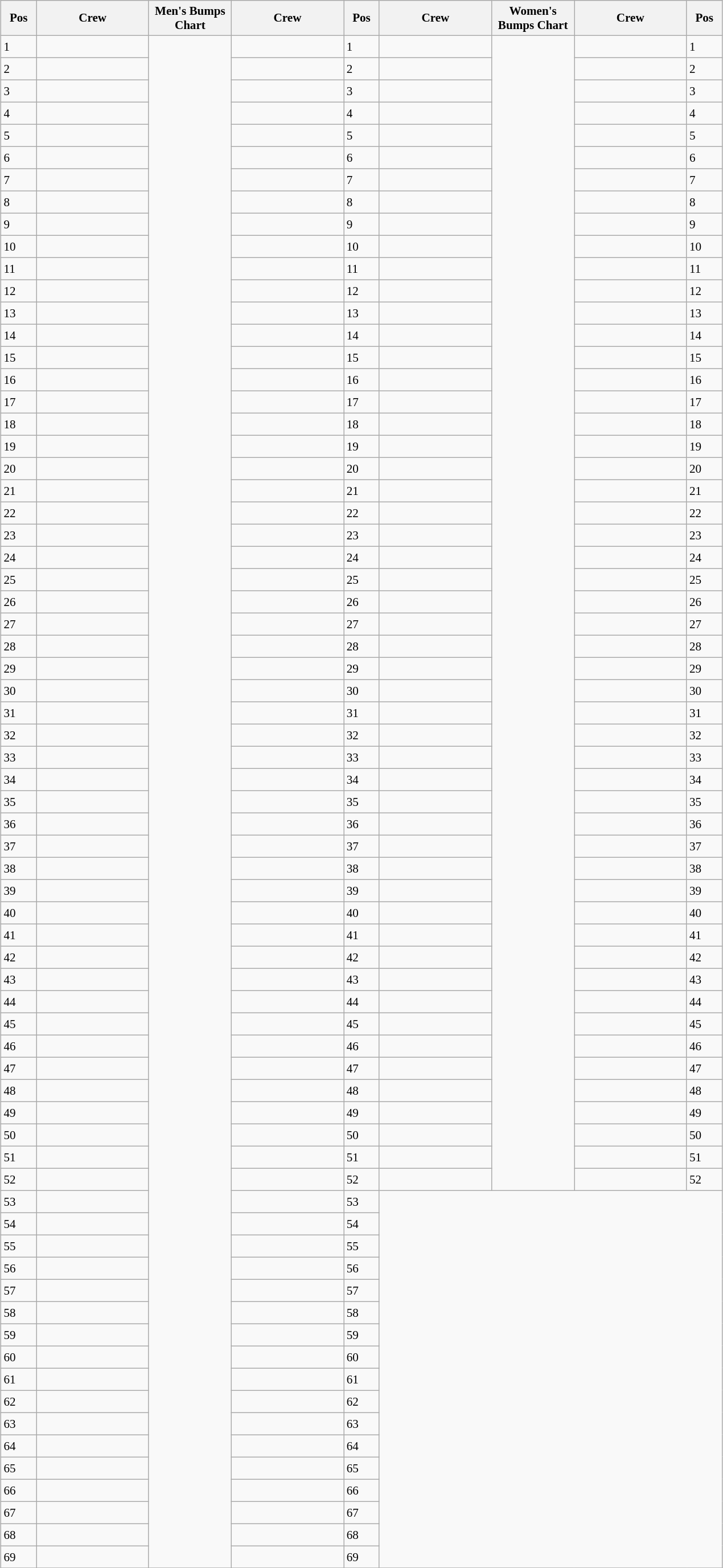<table class="wikitable" style="font-size:88%; white-space:nowrap; margin:0.5em auto">
<tr style="white-space:normal">
<th width=35>Pos</th>
<th width=125>Crew</th>
<th width=90>Men's Bumps Chart</th>
<th width=125>Crew</th>
<th width=35>Pos</th>
<th width=125>Crew</th>
<th width=90>Women's Bumps Chart</th>
<th width=125>Crew</th>
<th width=35>Pos</th>
</tr>
<tr style="height:26px">
<td>1</td>
<td></td>
<td rowspan="69" style="padding:0"></td>
<td></td>
<td>1</td>
<td></td>
<td rowspan="52" style="padding:0"></td>
<td></td>
<td>1</td>
</tr>
<tr style="height:26px">
<td>2</td>
<td></td>
<td></td>
<td>2</td>
<td></td>
<td></td>
<td>2</td>
</tr>
<tr style="height:26px">
<td>3</td>
<td></td>
<td></td>
<td>3</td>
<td></td>
<td></td>
<td>3</td>
</tr>
<tr style="height:26px">
<td>4</td>
<td></td>
<td></td>
<td>4</td>
<td></td>
<td></td>
<td>4</td>
</tr>
<tr style="height:26px">
<td>5</td>
<td></td>
<td></td>
<td>5</td>
<td></td>
<td></td>
<td>5</td>
</tr>
<tr style="height:26px">
<td>6</td>
<td></td>
<td></td>
<td>6</td>
<td></td>
<td></td>
<td>6</td>
</tr>
<tr style="height:26px">
<td>7</td>
<td></td>
<td></td>
<td>7</td>
<td></td>
<td></td>
<td>7</td>
</tr>
<tr style="height:26px">
<td>8</td>
<td></td>
<td></td>
<td>8</td>
<td></td>
<td></td>
<td>8</td>
</tr>
<tr style="height:26px">
<td>9</td>
<td></td>
<td></td>
<td>9</td>
<td></td>
<td></td>
<td>9</td>
</tr>
<tr style="height:26px">
<td>10</td>
<td></td>
<td></td>
<td>10</td>
<td></td>
<td></td>
<td>10</td>
</tr>
<tr style="height:26px">
<td>11</td>
<td></td>
<td></td>
<td>11</td>
<td></td>
<td></td>
<td>11</td>
</tr>
<tr style="height:26px">
<td>12</td>
<td></td>
<td></td>
<td>12</td>
<td></td>
<td></td>
<td>12</td>
</tr>
<tr style="height:26px">
<td>13</td>
<td></td>
<td></td>
<td>13</td>
<td></td>
<td></td>
<td>13</td>
</tr>
<tr style="height:26px">
<td>14</td>
<td></td>
<td></td>
<td>14</td>
<td></td>
<td></td>
<td>14</td>
</tr>
<tr style="height:26px">
<td>15</td>
<td></td>
<td></td>
<td>15</td>
<td></td>
<td></td>
<td>15</td>
</tr>
<tr style="height:26px">
<td>16</td>
<td></td>
<td></td>
<td>16</td>
<td></td>
<td></td>
<td>16</td>
</tr>
<tr style="height:26px">
<td>17</td>
<td></td>
<td></td>
<td>17</td>
<td></td>
<td></td>
<td>17</td>
</tr>
<tr style="height:26px">
<td>18</td>
<td></td>
<td></td>
<td>18</td>
<td></td>
<td></td>
<td>18</td>
</tr>
<tr style="height:26px">
<td>19</td>
<td></td>
<td></td>
<td>19</td>
<td></td>
<td></td>
<td>19</td>
</tr>
<tr style="height:26px">
<td>20</td>
<td></td>
<td></td>
<td>20</td>
<td></td>
<td></td>
<td>20</td>
</tr>
<tr style="height:26px">
<td>21</td>
<td></td>
<td></td>
<td>21</td>
<td></td>
<td></td>
<td>21</td>
</tr>
<tr style="height:26px">
<td>22</td>
<td></td>
<td></td>
<td>22</td>
<td></td>
<td></td>
<td>22</td>
</tr>
<tr style="height:26px">
<td>23</td>
<td></td>
<td></td>
<td>23</td>
<td></td>
<td></td>
<td>23</td>
</tr>
<tr style="height:26px">
<td>24</td>
<td></td>
<td></td>
<td>24</td>
<td></td>
<td></td>
<td>24</td>
</tr>
<tr style="height:26px">
<td>25</td>
<td></td>
<td></td>
<td>25</td>
<td></td>
<td></td>
<td>25</td>
</tr>
<tr style="height:26px">
<td>26</td>
<td></td>
<td></td>
<td>26</td>
<td></td>
<td></td>
<td>26</td>
</tr>
<tr style="height:26px">
<td>27</td>
<td></td>
<td></td>
<td>27</td>
<td></td>
<td></td>
<td>27</td>
</tr>
<tr style="height:26px">
<td>28</td>
<td></td>
<td></td>
<td>28</td>
<td></td>
<td></td>
<td>28</td>
</tr>
<tr style="height:26px">
<td>29</td>
<td></td>
<td></td>
<td>29</td>
<td></td>
<td></td>
<td>29</td>
</tr>
<tr style="height:26px">
<td>30</td>
<td></td>
<td></td>
<td>30</td>
<td></td>
<td></td>
<td>30</td>
</tr>
<tr style="height:26px">
<td>31</td>
<td></td>
<td></td>
<td>31</td>
<td></td>
<td></td>
<td>31</td>
</tr>
<tr style="height:26px">
<td>32</td>
<td></td>
<td></td>
<td>32</td>
<td></td>
<td></td>
<td>32</td>
</tr>
<tr style="height:26px">
<td>33</td>
<td></td>
<td></td>
<td>33</td>
<td></td>
<td></td>
<td>33</td>
</tr>
<tr style="height:26px">
<td>34</td>
<td></td>
<td></td>
<td>34</td>
<td></td>
<td></td>
<td>34</td>
</tr>
<tr style="height:26px">
<td>35</td>
<td></td>
<td></td>
<td>35</td>
<td></td>
<td></td>
<td>35</td>
</tr>
<tr style="height:26px">
<td>36</td>
<td></td>
<td></td>
<td>36</td>
<td></td>
<td></td>
<td>36</td>
</tr>
<tr style="height:26px">
<td>37</td>
<td></td>
<td></td>
<td>37</td>
<td></td>
<td></td>
<td>37</td>
</tr>
<tr style="height:26px">
<td>38</td>
<td></td>
<td></td>
<td>38</td>
<td></td>
<td></td>
<td>38</td>
</tr>
<tr style="height:26px">
<td>39</td>
<td></td>
<td></td>
<td>39</td>
<td></td>
<td></td>
<td>39</td>
</tr>
<tr style="height:26px">
<td>40</td>
<td></td>
<td></td>
<td>40</td>
<td></td>
<td></td>
<td>40</td>
</tr>
<tr style="height:26px">
<td>41</td>
<td></td>
<td></td>
<td>41</td>
<td></td>
<td></td>
<td>41</td>
</tr>
<tr style="height:26px">
<td>42</td>
<td></td>
<td></td>
<td>42</td>
<td></td>
<td></td>
<td>42</td>
</tr>
<tr style="height:26px">
<td>43</td>
<td></td>
<td></td>
<td>43</td>
<td></td>
<td></td>
<td>43</td>
</tr>
<tr style="height:26px">
<td>44</td>
<td></td>
<td></td>
<td>44</td>
<td></td>
<td></td>
<td>44</td>
</tr>
<tr style="height:26px">
<td>45</td>
<td></td>
<td></td>
<td>45</td>
<td></td>
<td></td>
<td>45</td>
</tr>
<tr style="height:26px">
<td>46</td>
<td></td>
<td></td>
<td>46</td>
<td></td>
<td></td>
<td>46</td>
</tr>
<tr style="height:26px">
<td>47</td>
<td></td>
<td></td>
<td>47</td>
<td></td>
<td></td>
<td>47</td>
</tr>
<tr style="height:26px">
<td>48</td>
<td></td>
<td></td>
<td>48</td>
<td></td>
<td></td>
<td>48</td>
</tr>
<tr style="height:26px">
<td>49</td>
<td></td>
<td></td>
<td>49</td>
<td></td>
<td></td>
<td>49</td>
</tr>
<tr style="height:26px">
<td>50</td>
<td></td>
<td></td>
<td>50</td>
<td></td>
<td></td>
<td>50</td>
</tr>
<tr style="height:26px">
<td>51</td>
<td></td>
<td></td>
<td>51</td>
<td></td>
<td></td>
<td>51</td>
</tr>
<tr style="height:26px">
<td>52</td>
<td></td>
<td></td>
<td>52</td>
<td></td>
<td></td>
<td>52</td>
</tr>
<tr style="height:26px">
<td>53</td>
<td></td>
<td></td>
<td>53</td>
<td colspan="4" rowspan="17"> </td>
</tr>
<tr style="height:26px">
<td>54</td>
<td></td>
<td></td>
<td>54</td>
</tr>
<tr style="height:26px">
<td>55</td>
<td></td>
<td></td>
<td>55</td>
</tr>
<tr style="height:26px">
<td>56</td>
<td></td>
<td></td>
<td>56</td>
</tr>
<tr style="height:26px">
<td>57</td>
<td></td>
<td></td>
<td>57</td>
</tr>
<tr style="height:26px">
<td>58</td>
<td></td>
<td></td>
<td>58</td>
</tr>
<tr style="height:26px">
<td>59</td>
<td></td>
<td></td>
<td>59</td>
</tr>
<tr style="height:26px">
<td>60</td>
<td></td>
<td></td>
<td>60</td>
</tr>
<tr style="height:26px">
<td>61</td>
<td></td>
<td></td>
<td>61</td>
</tr>
<tr style="height:26px">
<td>62</td>
<td></td>
<td></td>
<td>62</td>
</tr>
<tr style="height:26px">
<td>63</td>
<td></td>
<td></td>
<td>63</td>
</tr>
<tr style="height:26px">
<td>64</td>
<td></td>
<td></td>
<td>64</td>
</tr>
<tr style="height:26px">
<td>65</td>
<td></td>
<td></td>
<td>65</td>
</tr>
<tr style="height:26px">
<td>66</td>
<td></td>
<td></td>
<td>66</td>
</tr>
<tr style="height:26px">
<td>67</td>
<td></td>
<td></td>
<td>67</td>
</tr>
<tr style="height:26px">
<td>68</td>
<td></td>
<td></td>
<td>68</td>
</tr>
<tr style="height:26px">
<td>69</td>
<td></td>
<td></td>
<td>69</td>
</tr>
<tr>
</tr>
</table>
